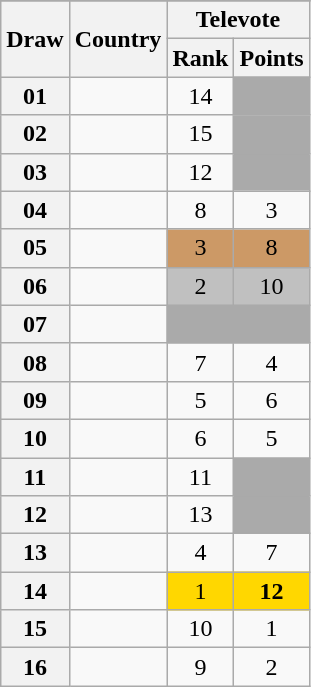<table class="sortable wikitable collapsible plainrowheaders" style="text-align:center;">
<tr>
</tr>
<tr>
<th scope="col" rowspan="2">Draw</th>
<th scope="col" rowspan="2">Country</th>
<th scope="col" colspan="2">Televote</th>
</tr>
<tr>
<th scope="col">Rank</th>
<th scope="col" class="unsortable">Points</th>
</tr>
<tr>
<th scope="row" style="text-align:center;">01</th>
<td style="text-align:left;"></td>
<td>14</td>
<td style="background:#AAAAAA;"></td>
</tr>
<tr>
<th scope="row" style="text-align:center;">02</th>
<td style="text-align:left;"></td>
<td>15</td>
<td style="background:#AAAAAA;"></td>
</tr>
<tr>
<th scope="row" style="text-align:center;">03</th>
<td style="text-align:left;"></td>
<td>12</td>
<td style="background:#AAAAAA;"></td>
</tr>
<tr>
<th scope="row" style="text-align:center;">04</th>
<td style="text-align:left;"></td>
<td>8</td>
<td>3</td>
</tr>
<tr>
<th scope="row" style="text-align:center;">05</th>
<td style="text-align:left;"></td>
<td style="background:#CC9966;">3</td>
<td style="background:#CC9966;">8</td>
</tr>
<tr>
<th scope="row" style="text-align:center;">06</th>
<td style="text-align:left;"></td>
<td style="background:silver;">2</td>
<td style="background:silver;">10</td>
</tr>
<tr class=sortbottom>
<th scope="row" style="text-align:center;">07</th>
<td style="text-align:left;"></td>
<td style="background:#AAAAAA;"></td>
<td style="background:#AAAAAA;"></td>
</tr>
<tr>
<th scope="row" style="text-align:center;">08</th>
<td style="text-align:left;"></td>
<td>7</td>
<td>4</td>
</tr>
<tr>
<th scope="row" style="text-align:center;">09</th>
<td style="text-align:left;"></td>
<td>5</td>
<td>6</td>
</tr>
<tr>
<th scope="row" style="text-align:center;">10</th>
<td style="text-align:left;"></td>
<td>6</td>
<td>5</td>
</tr>
<tr>
<th scope="row" style="text-align:center;">11</th>
<td style="text-align:left;"></td>
<td>11</td>
<td style="background:#AAAAAA;"></td>
</tr>
<tr>
<th scope="row" style="text-align:center;">12</th>
<td style="text-align:left;"></td>
<td>13</td>
<td style="background:#AAAAAA;"></td>
</tr>
<tr>
<th scope="row" style="text-align:center;">13</th>
<td style="text-align:left;"></td>
<td>4</td>
<td>7</td>
</tr>
<tr>
<th scope="row" style="text-align:center;">14</th>
<td style="text-align:left;"></td>
<td style="background:gold;">1</td>
<td style="background:gold;"><strong>12</strong></td>
</tr>
<tr>
<th scope="row" style="text-align:center;">15</th>
<td style="text-align:left;"></td>
<td>10</td>
<td>1</td>
</tr>
<tr>
<th scope="row" style="text-align:center;">16</th>
<td style="text-align:left;"></td>
<td>9</td>
<td>2</td>
</tr>
</table>
